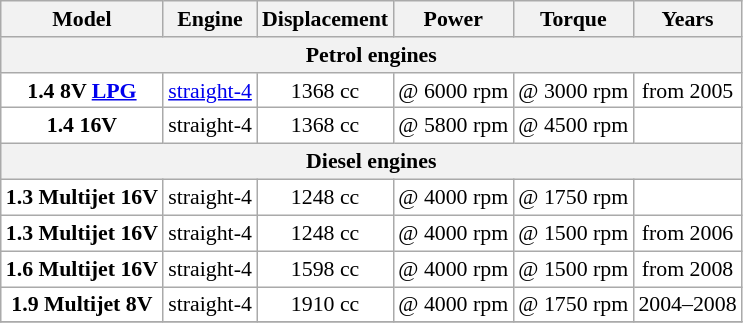<table class="wikitable" style="text-align:center; font-size:91%;">
<tr>
<th>Model</th>
<th>Engine</th>
<th>Displacement</th>
<th>Power</th>
<th>Torque</th>
<th>Years</th>
</tr>
<tr>
<th colspan="7">Petrol engines</th>
</tr>
<tr style="background:#ffffff;">
<td><strong>1.4 8V <a href='#'>LPG</a></strong></td>
<td><a href='#'>straight-4</a></td>
<td>1368 cc</td>
<td> @ 6000 rpm</td>
<td> @ 3000 rpm</td>
<td>from 2005</td>
</tr>
<tr style="background:#ffffff;">
<td><strong>1.4 16V</strong></td>
<td>straight-4</td>
<td>1368 cc</td>
<td> @ 5800 rpm</td>
<td> @ 4500 rpm</td>
<td></td>
</tr>
<tr>
<th colspan="7">Diesel engines</th>
</tr>
<tr style="background:#ffffff;">
<td><strong>1.3 Multijet 16V</strong></td>
<td>straight-4</td>
<td>1248 cc</td>
<td> @ 4000 rpm</td>
<td> @ 1750 rpm</td>
<td></td>
</tr>
<tr style="background:#ffffff;">
<td><strong>1.3 Multijet 16V</strong></td>
<td>straight-4</td>
<td>1248 cc</td>
<td> @ 4000 rpm</td>
<td> @ 1500 rpm</td>
<td>from 2006</td>
</tr>
<tr style="background:#ffffff;">
<td><strong>1.6 Multijet 16V</strong></td>
<td>straight-4</td>
<td>1598 cc</td>
<td> @ 4000 rpm</td>
<td> @ 1500 rpm</td>
<td>from 2008</td>
</tr>
<tr style="background:#ffffff;">
<td><strong>1.9 Multijet 8V</strong></td>
<td>straight-4</td>
<td>1910 cc</td>
<td> @ 4000 rpm</td>
<td> @ 1750 rpm</td>
<td>2004–2008</td>
</tr>
<tr style="background:#ffffff;">
</tr>
</table>
